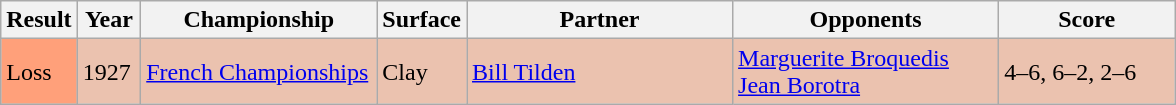<table class="sortable wikitable">
<tr>
<th style="width:40px">Result</th>
<th style="width:35px">Year</th>
<th style="width:150px">Championship</th>
<th style="width:50px">Surface</th>
<th style="width:170px">Partner</th>
<th style="width:170px">Opponents</th>
<th style="width:110px" class="unsortable">Score</th>
</tr>
<tr style="background:#EBC2AF;">
<td style="background:#ffa07a;">Loss</td>
<td>1927</td>
<td><a href='#'>French Championships</a></td>
<td>Clay</td>
<td> <a href='#'>Bill Tilden</a></td>
<td> <a href='#'>Marguerite Broquedis</a> <br>  <a href='#'>Jean Borotra</a></td>
<td>4–6, 6–2, 2–6</td>
</tr>
</table>
